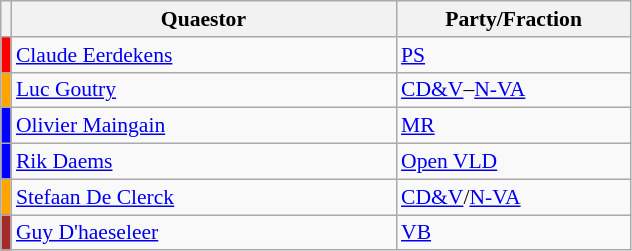<table class="sortable wikitable" style="text-align:left; font-size:90%">
<tr>
<th></th>
<th width="250">Quaestor</th>
<th width="150">Party/Fraction</th>
</tr>
<tr>
<td bgcolor="red"></td>
<td><a href='#'>Claude Eerdekens</a></td>
<td><a href='#'>PS</a></td>
</tr>
<tr>
<td bgcolor="orange"></td>
<td><a href='#'>Luc Goutry</a></td>
<td><a href='#'>CD&V</a>–<a href='#'>N-VA</a></td>
</tr>
<tr>
<td bgcolor="blue"></td>
<td><a href='#'>Olivier Maingain</a></td>
<td><a href='#'>MR</a></td>
</tr>
<tr>
<td bgcolor="blue"></td>
<td><a href='#'>Rik Daems</a></td>
<td><a href='#'>Open VLD</a></td>
</tr>
<tr>
<td bgcolor="orange"></td>
<td><a href='#'>Stefaan De Clerck</a></td>
<td><a href='#'>CD&V</a>/<a href='#'>N-VA</a></td>
</tr>
<tr>
<td bgcolor="brown"></td>
<td><a href='#'>Guy D'haeseleer</a></td>
<td><a href='#'>VB</a></td>
</tr>
</table>
